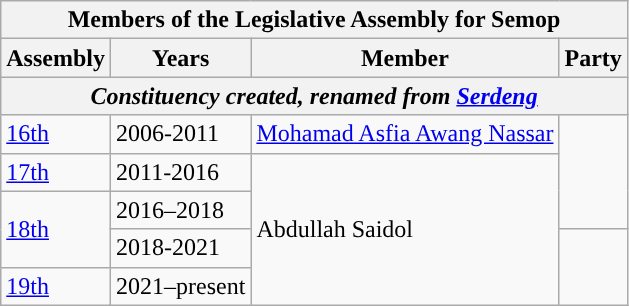<table class=wikitable>
<tr>
<th colspan="4">Members of the Legislative Assembly for Semop</th>
</tr>
<tr>
<th>Assembly</th>
<th>Years</th>
<th>Member</th>
<th>Party</th>
</tr>
<tr>
<th colspan=4 align=center><em>Constituency created, renamed from <a href='#'>Serdeng</a></em></th>
</tr>
<tr>
<td><a href='#'>16th</a></td>
<td>2006-2011</td>
<td><a href='#'>Mohamad Asfia Awang Nassar</a></td>
<td rowspan="3"></td>
</tr>
<tr>
<td><a href='#'>17th</a></td>
<td>2011-2016</td>
<td rowspan="4">Abdullah Saidol</td>
</tr>
<tr>
<td rowspan="2"><a href='#'>18th</a></td>
<td>2016–2018</td>
</tr>
<tr>
<td>2018-2021</td>
<td rowspan=2></td>
</tr>
<tr>
<td><a href='#'>19th</a></td>
<td>2021–present</td>
</tr>
</table>
